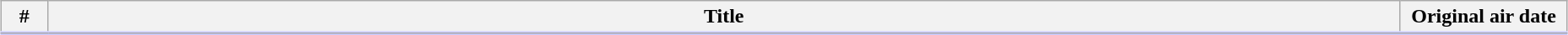<table class="wikitable" style="width:98%; margin:auto; background:#FFF;">
<tr style="border-bottom: 3px solid #CCF">
<th style="width:30px">#</th>
<th>Title</th>
<th style="width:125px">Original air date</th>
</tr>
<tr>
</tr>
</table>
